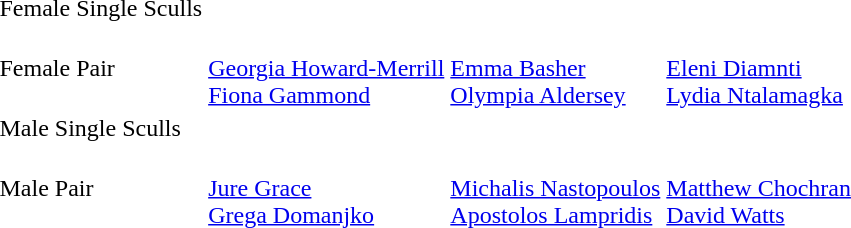<table>
<tr>
<td>Female Single Sculls<br></td>
<td></td>
<td></td>
<td></td>
</tr>
<tr>
<td>Female Pair<br></td>
<td><br><a href='#'>Georgia Howard-Merrill</a><br><a href='#'>Fiona Gammond</a></td>
<td><br><a href='#'>Emma Basher</a><br><a href='#'>Olympia Aldersey</a></td>
<td><br><a href='#'>Eleni Diamnti</a><br><a href='#'>Lydia Ntalamagka</a></td>
</tr>
<tr>
<td>Male Single Sculls<br></td>
<td></td>
<td></td>
<td></td>
</tr>
<tr>
<td>Male Pair<br></td>
<td><br><a href='#'>Jure Grace</a><br><a href='#'>Grega Domanjko</a></td>
<td><br><a href='#'>Michalis Nastopoulos</a><br><a href='#'>Apostolos Lampridis</a></td>
<td><br><a href='#'>Matthew Chochran</a><br><a href='#'>David Watts</a></td>
</tr>
<tr>
</tr>
</table>
